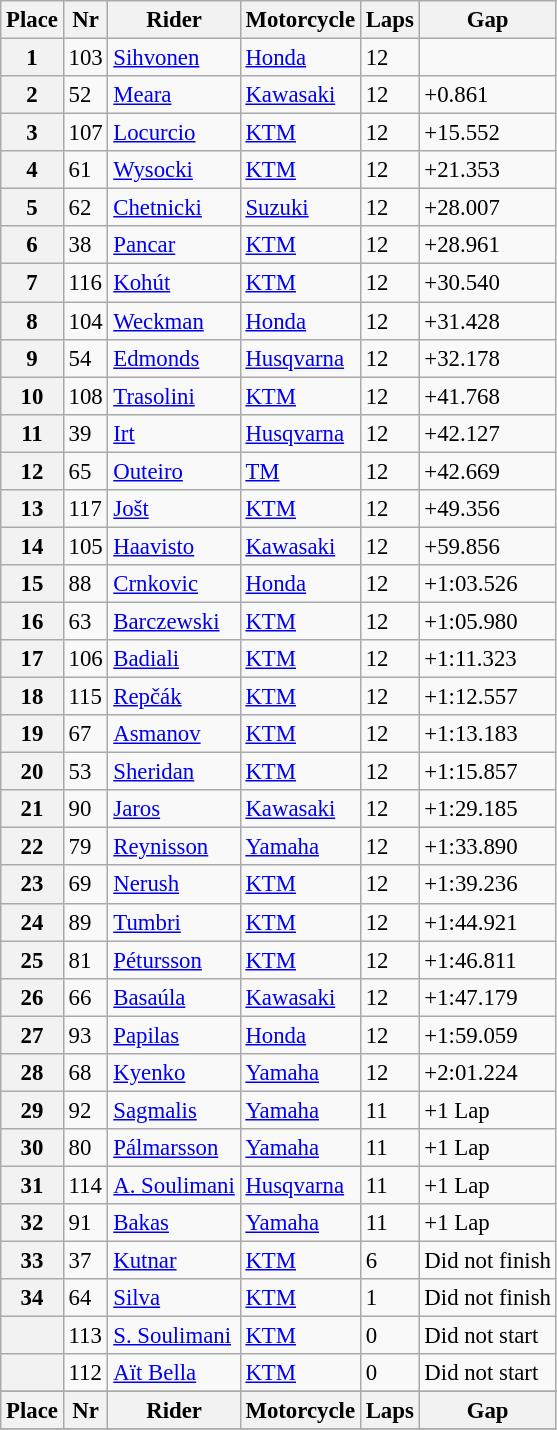<table class="wikitable" style="font-size: 95%">
<tr>
<th>Place</th>
<th>Nr</th>
<th>Rider</th>
<th>Motorcycle</th>
<th>Laps</th>
<th>Gap</th>
</tr>
<tr>
<th>1</th>
<td>103</td>
<td> <a href='#'>Sihvonen</a></td>
<td><a href='#'>Honda</a></td>
<td>12</td>
<td></td>
</tr>
<tr>
<th>2</th>
<td>52</td>
<td> <a href='#'>Meara</a></td>
<td><a href='#'>Kawasaki</a></td>
<td>12</td>
<td>+0.861</td>
</tr>
<tr>
<th>3</th>
<td>107</td>
<td> <a href='#'>Locurcio</a></td>
<td><a href='#'>KTM</a></td>
<td>12</td>
<td>+15.552</td>
</tr>
<tr>
<th>4</th>
<td>61</td>
<td> <a href='#'>Wysocki</a></td>
<td><a href='#'>KTM</a></td>
<td>12</td>
<td>+21.353</td>
</tr>
<tr>
<th>5</th>
<td>62</td>
<td> <a href='#'>Chetnicki</a></td>
<td><a href='#'>Suzuki</a></td>
<td>12</td>
<td>+28.007</td>
</tr>
<tr>
<th>6</th>
<td>38</td>
<td> <a href='#'>Pancar</a></td>
<td><a href='#'>KTM</a></td>
<td>12</td>
<td>+28.961</td>
</tr>
<tr>
<th>7</th>
<td>116</td>
<td> <a href='#'>Kohút</a></td>
<td><a href='#'>KTM</a></td>
<td>12</td>
<td>+30.540</td>
</tr>
<tr>
<th>8</th>
<td>104</td>
<td> <a href='#'>Weckman</a></td>
<td><a href='#'>Honda</a></td>
<td>12</td>
<td>+31.428</td>
</tr>
<tr>
<th>9</th>
<td>54</td>
<td> <a href='#'>Edmonds</a></td>
<td><a href='#'>Husqvarna</a></td>
<td>12</td>
<td>+32.178</td>
</tr>
<tr>
<th>10</th>
<td>108</td>
<td> <a href='#'>Trasolini</a></td>
<td><a href='#'>KTM</a></td>
<td>12</td>
<td>+41.768</td>
</tr>
<tr>
<th>11</th>
<td>39</td>
<td> <a href='#'>Irt</a></td>
<td><a href='#'>Husqvarna</a></td>
<td>12</td>
<td>+42.127</td>
</tr>
<tr>
<th>12</th>
<td>65</td>
<td> <a href='#'>Outeiro</a></td>
<td><a href='#'>TM</a></td>
<td>12</td>
<td>+42.669</td>
</tr>
<tr>
<th>13</th>
<td>117</td>
<td> <a href='#'>Jošt</a></td>
<td><a href='#'>KTM</a></td>
<td>12</td>
<td>+49.356</td>
</tr>
<tr>
<th>14</th>
<td>105</td>
<td> <a href='#'>Haavisto</a></td>
<td><a href='#'>Kawasaki</a></td>
<td>12</td>
<td>+59.856</td>
</tr>
<tr>
<th>15</th>
<td>88</td>
<td> <a href='#'>Crnkovic</a></td>
<td><a href='#'>Honda</a></td>
<td>12</td>
<td>+1:03.526</td>
</tr>
<tr>
<th>16</th>
<td>63</td>
<td> <a href='#'>Barczewski</a></td>
<td><a href='#'>KTM</a></td>
<td>12</td>
<td>+1:05.980</td>
</tr>
<tr>
<th>17</th>
<td>106</td>
<td> <a href='#'>Badiali</a></td>
<td><a href='#'>KTM</a></td>
<td>12</td>
<td>+1:11.323</td>
</tr>
<tr>
<th>18</th>
<td>115</td>
<td> <a href='#'>Repčák</a></td>
<td><a href='#'>KTM</a></td>
<td>12</td>
<td>+1:12.557</td>
</tr>
<tr>
<th>19</th>
<td>67</td>
<td> <a href='#'>Asmanov</a></td>
<td><a href='#'>KTM</a></td>
<td>12</td>
<td>+1:13.183</td>
</tr>
<tr>
<th>20</th>
<td>53</td>
<td> <a href='#'>Sheridan</a></td>
<td><a href='#'>KTM</a></td>
<td>12</td>
<td>+1:15.857</td>
</tr>
<tr>
<th>21</th>
<td>90</td>
<td> <a href='#'>Jaros</a></td>
<td><a href='#'>Kawasaki</a></td>
<td>12</td>
<td>+1:29.185</td>
</tr>
<tr>
<th>22</th>
<td>79</td>
<td> <a href='#'>Reynisson</a></td>
<td><a href='#'>Yamaha</a></td>
<td>12</td>
<td>+1:33.890</td>
</tr>
<tr>
<th>23</th>
<td>69</td>
<td> <a href='#'>Nerush</a></td>
<td><a href='#'>KTM</a></td>
<td>12</td>
<td>+1:39.236</td>
</tr>
<tr>
<th>24</th>
<td>89</td>
<td> <a href='#'>Tumbri</a></td>
<td><a href='#'>KTM</a></td>
<td>12</td>
<td>+1:44.921</td>
</tr>
<tr>
<th>25</th>
<td>81</td>
<td> <a href='#'>Pétursson</a></td>
<td><a href='#'>KTM</a></td>
<td>12</td>
<td>+1:46.811</td>
</tr>
<tr>
<th>26</th>
<td>66</td>
<td> <a href='#'>Basaúla</a></td>
<td><a href='#'>Kawasaki</a></td>
<td>12</td>
<td>+1:47.179</td>
</tr>
<tr>
<th>27</th>
<td>93</td>
<td> <a href='#'>Papilas</a></td>
<td><a href='#'>Honda</a></td>
<td>12</td>
<td>+1:59.059</td>
</tr>
<tr>
<th>28</th>
<td>68</td>
<td> <a href='#'>Kyenko</a></td>
<td><a href='#'>Yamaha</a></td>
<td>12</td>
<td>+2:01.224</td>
</tr>
<tr>
<th>29</th>
<td>92</td>
<td> <a href='#'>Sagmalis</a></td>
<td><a href='#'>Yamaha</a></td>
<td>11</td>
<td>+1 Lap</td>
</tr>
<tr>
<th>30</th>
<td>80</td>
<td> <a href='#'>Pálmarsson</a></td>
<td><a href='#'>Yamaha</a></td>
<td>11</td>
<td>+1 Lap</td>
</tr>
<tr>
<th>31</th>
<td>114</td>
<td> <a href='#'>A. Soulimani</a></td>
<td><a href='#'>Husqvarna</a></td>
<td>11</td>
<td>+1 Lap</td>
</tr>
<tr>
<th>32</th>
<td>91</td>
<td> <a href='#'>Bakas</a></td>
<td><a href='#'>Yamaha</a></td>
<td>11</td>
<td>+1 Lap</td>
</tr>
<tr>
<th>33</th>
<td>37</td>
<td> <a href='#'>Kutnar</a></td>
<td><a href='#'>KTM</a></td>
<td>6</td>
<td>Did not finish</td>
</tr>
<tr>
<th>34</th>
<td>64</td>
<td> <a href='#'>Silva</a></td>
<td><a href='#'>KTM</a></td>
<td>1</td>
<td>Did not finish</td>
</tr>
<tr>
<th></th>
<td>113</td>
<td> <a href='#'>S. Soulimani</a></td>
<td><a href='#'>KTM</a></td>
<td>0</td>
<td>Did not start</td>
</tr>
<tr>
<th></th>
<td>112</td>
<td> <a href='#'>Aït Bella</a></td>
<td><a href='#'>KTM</a></td>
<td>0</td>
<td>Did not start</td>
</tr>
<tr>
</tr>
<tr>
<th>Place</th>
<th>Nr</th>
<th>Rider</th>
<th>Motorcycle</th>
<th>Laps</th>
<th>Gap</th>
</tr>
<tr>
</tr>
</table>
